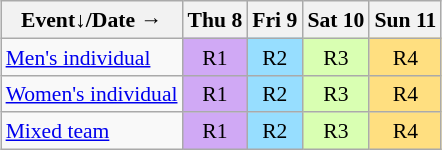<table class="wikitable" style="margin:0.5em auto; font-size:90%; line-height:1.25em; text-align:center;">
<tr>
<th>Event↓/Date →</th>
<th>Thu 8</th>
<th>Fri 9</th>
<th>Sat 10</th>
<th>Sun 11</th>
</tr>
<tr>
<td style="text-align:left;"><a href='#'>Men's individual</a></td>
<td style="background-color:#D0A9F5;">R1</td>
<td style="background-color:#97DEFF;">R2</td>
<td style="background-color:#D9FFB2;">R3</td>
<td style="background-color:#FFDF80;">R4</td>
</tr>
<tr>
<td style="text-align:left;"><a href='#'>Women's individual</a></td>
<td style="background-color:#D0A9F5;">R1</td>
<td style="background-color:#97DEFF;">R2</td>
<td style="background-color:#D9FFB2;">R3</td>
<td style="background-color:#FFDF80;">R4</td>
</tr>
<tr>
<td style="text-align:left;"><a href='#'>Mixed team</a></td>
<td style="background-color:#D0A9F5;">R1</td>
<td style="background-color:#97DEFF;">R2</td>
<td style="background-color:#D9FFB2;">R3</td>
<td style="background-color:#FFDF80;">R4</td>
</tr>
</table>
